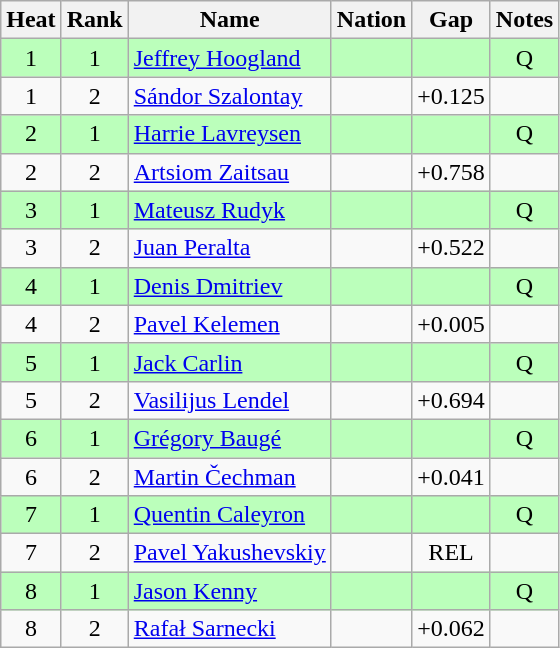<table class="wikitable sortable" style="text-align:center">
<tr>
<th>Heat</th>
<th>Rank</th>
<th>Name</th>
<th>Nation</th>
<th>Gap</th>
<th>Notes</th>
</tr>
<tr bgcolor=bbffbb>
<td>1</td>
<td>1</td>
<td align=left><a href='#'>Jeffrey Hoogland</a></td>
<td align=left></td>
<td></td>
<td>Q</td>
</tr>
<tr>
<td>1</td>
<td>2</td>
<td align=left><a href='#'>Sándor Szalontay</a></td>
<td align=left></td>
<td>+0.125</td>
<td></td>
</tr>
<tr bgcolor=bbffbb>
<td>2</td>
<td>1</td>
<td align=left><a href='#'>Harrie Lavreysen</a></td>
<td align=left></td>
<td></td>
<td>Q</td>
</tr>
<tr>
<td>2</td>
<td>2</td>
<td align=left><a href='#'>Artsiom Zaitsau</a></td>
<td align=left></td>
<td>+0.758</td>
<td></td>
</tr>
<tr bgcolor=bbffbb>
<td>3</td>
<td>1</td>
<td align=left><a href='#'>Mateusz Rudyk</a></td>
<td align=left></td>
<td></td>
<td>Q</td>
</tr>
<tr>
<td>3</td>
<td>2</td>
<td align=left><a href='#'>Juan Peralta</a></td>
<td align=left></td>
<td>+0.522</td>
<td></td>
</tr>
<tr bgcolor=bbffbb>
<td>4</td>
<td>1</td>
<td align=left><a href='#'>Denis Dmitriev</a></td>
<td align=left></td>
<td></td>
<td>Q</td>
</tr>
<tr>
<td>4</td>
<td>2</td>
<td align=left><a href='#'>Pavel Kelemen</a></td>
<td align=left></td>
<td>+0.005</td>
<td></td>
</tr>
<tr bgcolor=bbffbb>
<td>5</td>
<td>1</td>
<td align=left><a href='#'>Jack Carlin</a></td>
<td align=left></td>
<td></td>
<td>Q</td>
</tr>
<tr>
<td>5</td>
<td>2</td>
<td align=left><a href='#'>Vasilijus Lendel</a></td>
<td align=left></td>
<td>+0.694</td>
<td></td>
</tr>
<tr bgcolor=bbffbb>
<td>6</td>
<td>1</td>
<td align=left><a href='#'>Grégory Baugé</a></td>
<td align=left></td>
<td></td>
<td>Q</td>
</tr>
<tr>
<td>6</td>
<td>2</td>
<td align=left><a href='#'>Martin Čechman</a></td>
<td align=left></td>
<td>+0.041</td>
<td></td>
</tr>
<tr bgcolor=bbffbb>
<td>7</td>
<td>1</td>
<td align=left><a href='#'>Quentin Caleyron</a></td>
<td align=left></td>
<td></td>
<td>Q</td>
</tr>
<tr>
<td>7</td>
<td>2</td>
<td align=left><a href='#'>Pavel Yakushevskiy</a></td>
<td align=left></td>
<td>REL</td>
<td></td>
</tr>
<tr bgcolor=bbffbb>
<td>8</td>
<td>1</td>
<td align=left><a href='#'>Jason Kenny</a></td>
<td align=left></td>
<td></td>
<td>Q</td>
</tr>
<tr>
<td>8</td>
<td>2</td>
<td align=left><a href='#'>Rafał Sarnecki</a></td>
<td align=left></td>
<td>+0.062</td>
<td></td>
</tr>
</table>
